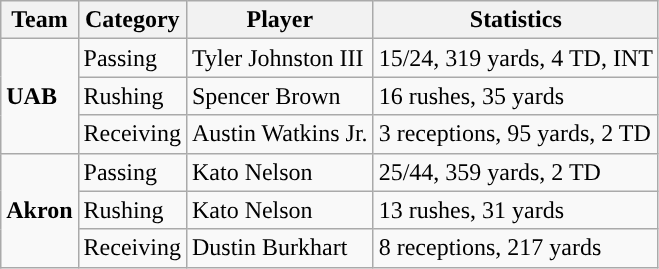<table class="wikitable" style="float: left;">
<tr>
<th>Team</th>
<th>Category</th>
<th>Player</th>
<th>Statistics</th>
</tr>
<tr>
<td rowspan=3><strong>UAB</strong></td>
<td>Passing</td>
<td>Tyler Johnston III</td>
<td>15/24, 319 yards, 4 TD, INT</td>
</tr>
<tr>
<td>Rushing</td>
<td>Spencer Brown</td>
<td>16 rushes, 35 yards</td>
</tr>
<tr>
<td>Receiving</td>
<td>Austin Watkins Jr.</td>
<td>3 receptions, 95 yards, 2 TD</td>
</tr>
<tr>
<td rowspan=3><strong>Akron</strong></td>
<td>Passing</td>
<td>Kato Nelson</td>
<td>25/44, 359 yards, 2 TD</td>
</tr>
<tr>
<td>Rushing</td>
<td>Kato Nelson</td>
<td>13 rushes, 31 yards</td>
</tr>
<tr>
<td>Receiving</td>
<td>Dustin Burkhart</td>
<td>8 receptions, 217 yards</td>
</tr>
</table>
